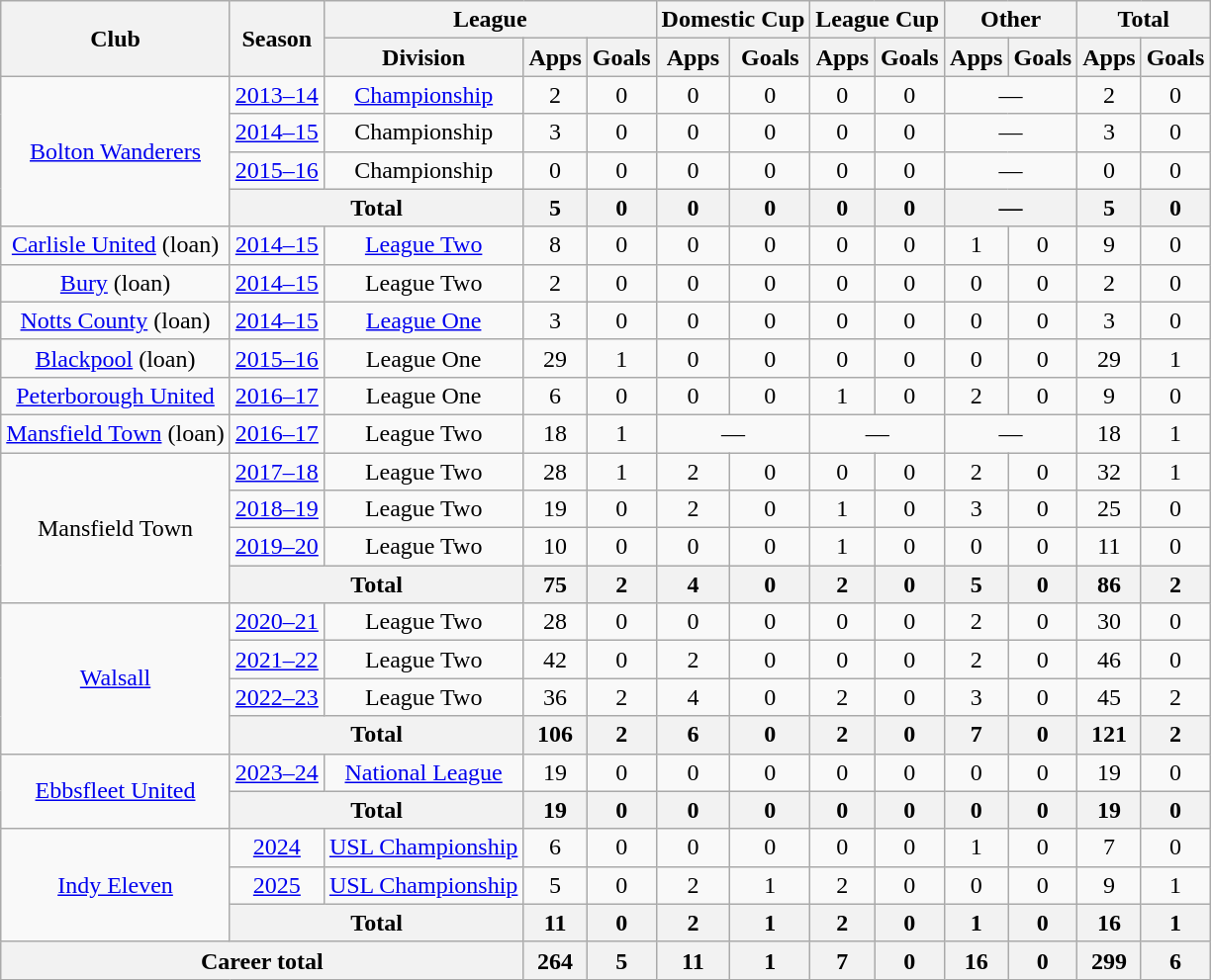<table class="wikitable" style="text-align: center;">
<tr>
<th rowspan="2">Club</th>
<th rowspan="2">Season</th>
<th colspan="3">League</th>
<th colspan="2">Domestic Cup</th>
<th colspan="2">League Cup</th>
<th colspan="2">Other</th>
<th colspan="2">Total</th>
</tr>
<tr>
<th>Division</th>
<th>Apps</th>
<th>Goals</th>
<th>Apps</th>
<th>Goals</th>
<th>Apps</th>
<th>Goals</th>
<th>Apps</th>
<th>Goals</th>
<th>Apps</th>
<th>Goals</th>
</tr>
<tr>
<td rowspan=4><a href='#'>Bolton Wanderers</a></td>
<td><a href='#'>2013–14</a></td>
<td><a href='#'>Championship</a></td>
<td>2</td>
<td>0</td>
<td>0</td>
<td>0</td>
<td>0</td>
<td>0</td>
<td colspan=2>—</td>
<td>2</td>
<td>0</td>
</tr>
<tr>
<td><a href='#'>2014–15</a></td>
<td>Championship</td>
<td>3</td>
<td>0</td>
<td>0</td>
<td>0</td>
<td>0</td>
<td>0</td>
<td colspan=2>—</td>
<td>3</td>
<td>0</td>
</tr>
<tr>
<td><a href='#'>2015–16</a></td>
<td>Championship</td>
<td>0</td>
<td>0</td>
<td>0</td>
<td>0</td>
<td>0</td>
<td>0</td>
<td colspan=2>—</td>
<td>0</td>
<td>0</td>
</tr>
<tr>
<th colspan=2>Total</th>
<th>5</th>
<th>0</th>
<th>0</th>
<th>0</th>
<th>0</th>
<th>0</th>
<th colspan=2>—</th>
<th>5</th>
<th>0</th>
</tr>
<tr>
<td><a href='#'>Carlisle United</a> (loan)</td>
<td><a href='#'>2014–15</a></td>
<td><a href='#'>League Two</a></td>
<td>8</td>
<td>0</td>
<td>0</td>
<td>0</td>
<td>0</td>
<td>0</td>
<td>1</td>
<td>0</td>
<td>9</td>
<td>0</td>
</tr>
<tr>
<td><a href='#'>Bury</a> (loan)</td>
<td><a href='#'>2014–15</a></td>
<td>League Two</td>
<td>2</td>
<td>0</td>
<td>0</td>
<td>0</td>
<td>0</td>
<td>0</td>
<td>0</td>
<td>0</td>
<td>2</td>
<td>0</td>
</tr>
<tr>
<td><a href='#'>Notts County</a> (loan)</td>
<td><a href='#'>2014–15</a></td>
<td><a href='#'>League One</a></td>
<td>3</td>
<td>0</td>
<td>0</td>
<td>0</td>
<td>0</td>
<td>0</td>
<td>0</td>
<td>0</td>
<td>3</td>
<td>0</td>
</tr>
<tr>
<td><a href='#'>Blackpool</a> (loan)</td>
<td><a href='#'>2015–16</a></td>
<td>League One</td>
<td>29</td>
<td>1</td>
<td>0</td>
<td>0</td>
<td>0</td>
<td>0</td>
<td>0</td>
<td>0</td>
<td>29</td>
<td>1</td>
</tr>
<tr>
<td><a href='#'>Peterborough United</a></td>
<td><a href='#'>2016–17</a></td>
<td>League One</td>
<td>6</td>
<td>0</td>
<td>0</td>
<td>0</td>
<td>1</td>
<td>0</td>
<td>2</td>
<td>0</td>
<td>9</td>
<td>0</td>
</tr>
<tr>
<td><a href='#'>Mansfield Town</a> (loan)</td>
<td><a href='#'>2016–17</a></td>
<td>League Two</td>
<td>18</td>
<td>1</td>
<td colspan=2>—</td>
<td colspan=2>—</td>
<td colspan=2>—</td>
<td>18</td>
<td>1</td>
</tr>
<tr>
<td rowspan=4>Mansfield Town</td>
<td><a href='#'>2017–18</a></td>
<td>League Two</td>
<td>28</td>
<td>1</td>
<td>2</td>
<td>0</td>
<td>0</td>
<td>0</td>
<td>2</td>
<td>0</td>
<td>32</td>
<td>1</td>
</tr>
<tr>
<td><a href='#'>2018–19</a></td>
<td>League Two</td>
<td>19</td>
<td>0</td>
<td>2</td>
<td>0</td>
<td>1</td>
<td>0</td>
<td>3</td>
<td>0</td>
<td>25</td>
<td>0</td>
</tr>
<tr>
<td><a href='#'>2019–20</a></td>
<td>League Two</td>
<td>10</td>
<td>0</td>
<td>0</td>
<td>0</td>
<td>1</td>
<td>0</td>
<td>0</td>
<td>0</td>
<td>11</td>
<td>0</td>
</tr>
<tr>
<th colspan=2>Total</th>
<th>75</th>
<th>2</th>
<th>4</th>
<th>0</th>
<th>2</th>
<th>0</th>
<th>5</th>
<th>0</th>
<th>86</th>
<th>2</th>
</tr>
<tr>
<td rowspan=4><a href='#'>Walsall</a></td>
<td><a href='#'>2020–21</a></td>
<td>League Two</td>
<td>28</td>
<td>0</td>
<td>0</td>
<td>0</td>
<td>0</td>
<td>0</td>
<td>2</td>
<td>0</td>
<td>30</td>
<td>0</td>
</tr>
<tr>
<td><a href='#'>2021–22</a></td>
<td>League Two</td>
<td>42</td>
<td>0</td>
<td>2</td>
<td>0</td>
<td>0</td>
<td>0</td>
<td>2</td>
<td>0</td>
<td>46</td>
<td>0</td>
</tr>
<tr>
<td><a href='#'>2022–23</a></td>
<td>League Two</td>
<td>36</td>
<td>2</td>
<td>4</td>
<td>0</td>
<td>2</td>
<td>0</td>
<td>3</td>
<td>0</td>
<td>45</td>
<td>2</td>
</tr>
<tr>
<th colspan=2>Total</th>
<th>106</th>
<th>2</th>
<th>6</th>
<th>0</th>
<th>2</th>
<th>0</th>
<th>7</th>
<th>0</th>
<th>121</th>
<th>2</th>
</tr>
<tr>
<td rowspan="2"><a href='#'>Ebbsfleet United</a></td>
<td><a href='#'>2023–24</a></td>
<td><a href='#'>National League</a></td>
<td>19</td>
<td>0</td>
<td>0</td>
<td>0</td>
<td>0</td>
<td>0</td>
<td>0</td>
<td>0</td>
<td>19</td>
<td>0</td>
</tr>
<tr>
<th colspan="2">Total</th>
<th>19</th>
<th>0</th>
<th>0</th>
<th>0</th>
<th>0</th>
<th>0</th>
<th>0</th>
<th>0</th>
<th>19</th>
<th>0</th>
</tr>
<tr>
<td rowspan="3"><a href='#'>Indy Eleven</a></td>
<td><a href='#'>2024</a></td>
<td><a href='#'>USL Championship</a></td>
<td>6</td>
<td>0</td>
<td>0</td>
<td>0</td>
<td>0</td>
<td>0</td>
<td>1</td>
<td>0</td>
<td>7</td>
<td>0</td>
</tr>
<tr>
<td><a href='#'>2025</a></td>
<td><a href='#'>USL Championship</a></td>
<td>5</td>
<td>0</td>
<td>2</td>
<td>1</td>
<td>2</td>
<td>0</td>
<td>0</td>
<td>0</td>
<td>9</td>
<td>1</td>
</tr>
<tr>
<th colspan="2">Total</th>
<th>11</th>
<th>0</th>
<th>2</th>
<th>1</th>
<th>2</th>
<th>0</th>
<th>1</th>
<th>0</th>
<th>16</th>
<th>1</th>
</tr>
<tr>
<th colspan="3">Career total</th>
<th>264</th>
<th>5</th>
<th>11</th>
<th>1</th>
<th>7</th>
<th>0</th>
<th>16</th>
<th>0</th>
<th>299</th>
<th>6</th>
</tr>
</table>
